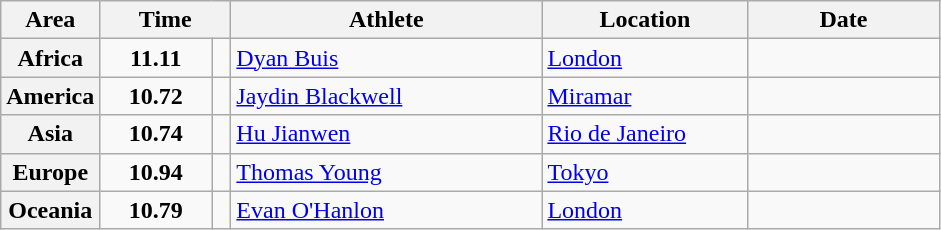<table class="wikitable">
<tr>
<th width="45">Area</th>
<th width="80" colspan="2">Time</th>
<th width="200">Athlete</th>
<th width="130">Location</th>
<th width="120">Date</th>
</tr>
<tr>
<th>Africa</th>
<td align="center"><strong>11.11</strong></td>
<td align="center"></td>
<td> <a href='#'>Dyan Buis</a></td>
<td> <a href='#'>London</a></td>
<td align="right"></td>
</tr>
<tr>
<th>America</th>
<td align="center"><strong>10.72</strong></td>
<td align="center"><strong></strong></td>
<td> <a href='#'>Jaydin Blackwell</a></td>
<td> <a href='#'>Miramar</a></td>
<td align="right"></td>
</tr>
<tr>
<th>Asia</th>
<td align="center"><strong>10.74</strong></td>
<td align="center"></td>
<td> <a href='#'>Hu Jianwen</a></td>
<td> <a href='#'>Rio de Janeiro</a></td>
<td align="right"></td>
</tr>
<tr>
<th>Europe</th>
<td align="center"><strong>10.94</strong></td>
<td align="center"></td>
<td> <a href='#'>Thomas Young</a></td>
<td> <a href='#'>Tokyo</a></td>
<td align="right"></td>
</tr>
<tr>
<th>Oceania</th>
<td align="center"><strong>10.79</strong></td>
<td align="center"></td>
<td> <a href='#'>Evan O'Hanlon</a></td>
<td> <a href='#'>London</a></td>
<td align="right"></td>
</tr>
</table>
